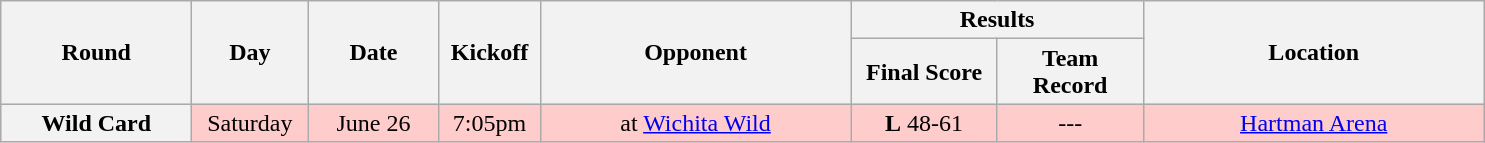<table class="wikitable">
<tr>
<th rowspan="2" width="120">Round</th>
<th rowspan="2" width="70">Day</th>
<th rowspan="2" width="80">Date</th>
<th rowspan="2" width="60">Kickoff</th>
<th rowspan="2" width="200">Opponent</th>
<th colspan="2" width="180">Results</th>
<th rowspan="2" width="220">Location</th>
</tr>
<tr>
<th width="90">Final Score</th>
<th width="90">Team Record</th>
</tr>
<tr align="center" bgcolor="#FFCCCC">
<th>Wild Card</th>
<td align="center">Saturday</td>
<td align="center">June 26</td>
<td align="center">7:05pm</td>
<td align="center">at <a href='#'>Wichita Wild</a></td>
<td align="center"><strong>L</strong> 48-61</td>
<td align="center">---</td>
<td align="center"><a href='#'>Hartman Arena</a></td>
</tr>
</table>
